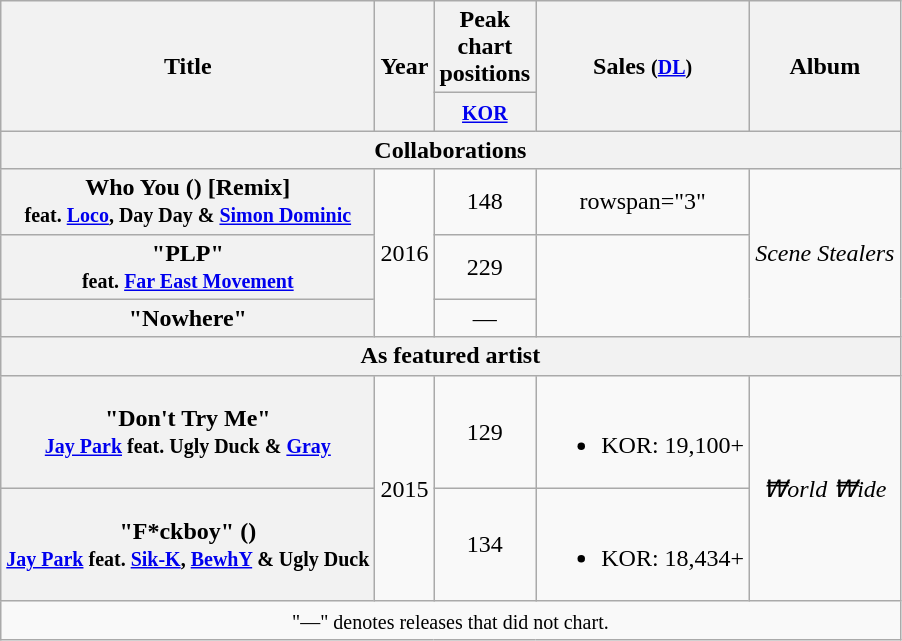<table class="wikitable plainrowheaders" style="text-align:center;">
<tr>
<th scope="col" rowspan="2">Title</th>
<th scope="col" rowspan="2">Year</th>
<th scope="col" colspan="1">Peak chart <br> positions</th>
<th scope="col" rowspan="2">Sales <small>(<a href='#'>DL</a>)</small></th>
<th scope="col" rowspan="2">Album</th>
</tr>
<tr>
<th scope="col" style="width:2.5em;"><small><a href='#'>KOR</a></small><br></th>
</tr>
<tr>
<th scope="col" colspan="5">Collaborations</th>
</tr>
<tr>
<th scope="row">Who You () [Remix] <br><small>feat. <a href='#'>Loco</a>, Day Day & <a href='#'>Simon Dominic</a></small></th>
<td rowspan="3">2016</td>
<td>148</td>
<td>rowspan="3" </td>
<td rowspan="3"><em>Scene Stealers</em></td>
</tr>
<tr>
<th scope="row">"PLP" <br><small>feat. <a href='#'>Far East Movement</a></small></th>
<td>229</td>
</tr>
<tr>
<th scope="row">"Nowhere"</th>
<td>—</td>
</tr>
<tr>
<th scope="col" colspan="5">As featured artist</th>
</tr>
<tr>
<th scope="row">"Don't Try Me" <br><small><a href='#'>Jay Park</a> feat. Ugly Duck & <a href='#'>Gray</a></small></th>
<td rowspan="2">2015</td>
<td>129</td>
<td><br><ul><li>KOR: 19,100+</li></ul></td>
<td rowspan="2"><em>₩orld ₩ide</em></td>
</tr>
<tr>
<th scope="row">"F*ckboy" () <br><small><a href='#'>Jay Park</a> feat. <a href='#'>Sik-K</a>, <a href='#'>BewhY</a> & Ugly Duck</small></th>
<td>134</td>
<td><br><ul><li>KOR: 18,434+</li></ul></td>
</tr>
<tr>
<td colspan="5" align="center"><small>"—" denotes releases that did not chart.</small></td>
</tr>
</table>
